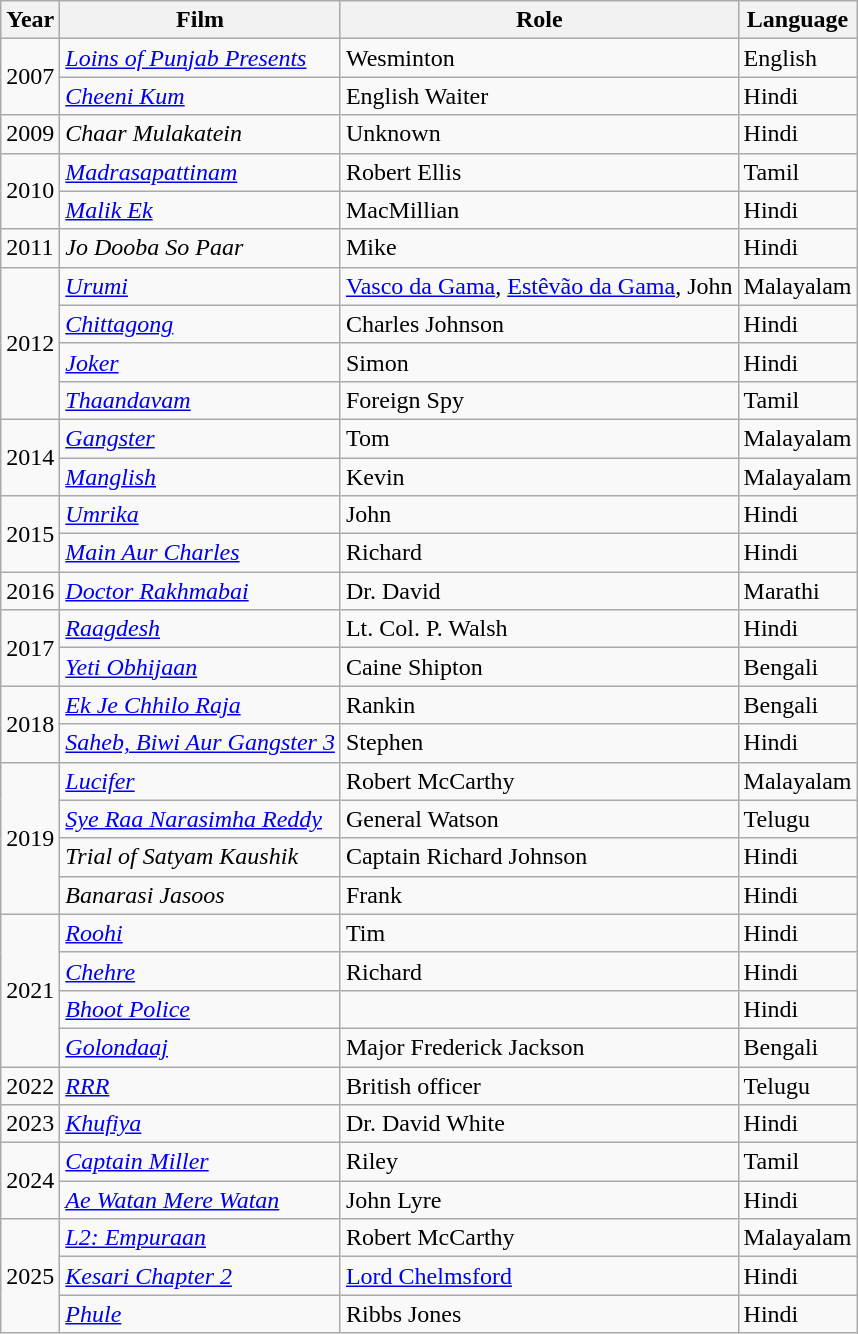<table class="wikitable sortable">
<tr>
<th>Year</th>
<th>Film</th>
<th>Role</th>
<th>Language</th>
</tr>
<tr>
<td rowspan="2">2007</td>
<td><em><a href='#'>Loins of Punjab Presents</a></em></td>
<td>Wesminton</td>
<td>English</td>
</tr>
<tr>
<td><em><a href='#'>Cheeni Kum</a></em></td>
<td>English Waiter</td>
<td>Hindi</td>
</tr>
<tr>
<td>2009</td>
<td><em>Chaar Mulakatein</em></td>
<td>Unknown</td>
<td>Hindi</td>
</tr>
<tr>
<td rowspan="2">2010</td>
<td><em><a href='#'>Madrasapattinam</a></em></td>
<td>Robert Ellis</td>
<td>Tamil</td>
</tr>
<tr>
<td><em><a href='#'>Malik Ek</a></em></td>
<td>MacMillian</td>
<td>Hindi</td>
</tr>
<tr>
<td>2011</td>
<td><em>Jo Dooba So Paar</em></td>
<td>Mike</td>
<td>Hindi</td>
</tr>
<tr>
<td rowspan="4">2012</td>
<td><em><a href='#'>Urumi</a></em></td>
<td><a href='#'>Vasco da Gama</a>, <a href='#'>Estêvão da Gama</a>, John</td>
<td>Malayalam</td>
</tr>
<tr>
<td><em><a href='#'>Chittagong</a></em></td>
<td>Charles Johnson</td>
<td>Hindi</td>
</tr>
<tr>
<td><em><a href='#'>Joker</a></em></td>
<td>Simon</td>
<td>Hindi</td>
</tr>
<tr>
<td><em><a href='#'>Thaandavam</a></em></td>
<td>Foreign Spy</td>
<td>Tamil</td>
</tr>
<tr>
<td rowspan="2">2014</td>
<td><em><a href='#'>Gangster</a></em></td>
<td>Tom</td>
<td>Malayalam</td>
</tr>
<tr>
<td><em><a href='#'>Manglish</a></em></td>
<td>Kevin</td>
<td>Malayalam</td>
</tr>
<tr>
<td rowspan="2">2015</td>
<td><em><a href='#'>Umrika</a></em></td>
<td>John</td>
<td>Hindi</td>
</tr>
<tr>
<td><em><a href='#'>Main Aur Charles</a></em></td>
<td>Richard</td>
<td>Hindi</td>
</tr>
<tr>
<td>2016</td>
<td><em><a href='#'>Doctor Rakhmabai</a></em></td>
<td>Dr. David</td>
<td>Marathi</td>
</tr>
<tr>
<td rowspan="2">2017</td>
<td><em><a href='#'>Raagdesh</a></em></td>
<td>Lt. Col. P. Walsh</td>
<td>Hindi</td>
</tr>
<tr>
<td><em><a href='#'>Yeti Obhijaan</a></em></td>
<td>Caine Shipton</td>
<td>Bengali</td>
</tr>
<tr>
<td rowspan="2">2018</td>
<td><em><a href='#'>Ek Je Chhilo Raja</a></em></td>
<td>Rankin</td>
<td>Bengali</td>
</tr>
<tr>
<td><em><a href='#'>Saheb, Biwi Aur Gangster 3</a></em></td>
<td>Stephen</td>
<td>Hindi</td>
</tr>
<tr>
<td rowspan="4">2019</td>
<td><em><a href='#'>Lucifer</a></em></td>
<td>Robert McCarthy</td>
<td>Malayalam</td>
</tr>
<tr>
<td><em><a href='#'>Sye Raa Narasimha Reddy</a></em></td>
<td>General Watson</td>
<td>Telugu</td>
</tr>
<tr>
<td><em>Trial of Satyam Kaushik</em></td>
<td>Captain Richard Johnson</td>
<td>Hindi</td>
</tr>
<tr>
<td><em>Banarasi Jasoos</em></td>
<td>Frank</td>
<td>Hindi</td>
</tr>
<tr>
<td rowspan="4">2021</td>
<td><em><a href='#'>Roohi</a></em></td>
<td>Tim</td>
<td>Hindi</td>
</tr>
<tr>
<td><em><a href='#'>Chehre</a></em></td>
<td>Richard</td>
<td>Hindi</td>
</tr>
<tr>
<td><em><a href='#'>Bhoot Police</a></em></td>
<td></td>
<td>Hindi</td>
</tr>
<tr>
<td><em><a href='#'>Golondaaj</a></em></td>
<td>Major Frederick Jackson</td>
<td>Bengali</td>
</tr>
<tr>
<td>2022</td>
<td><em><a href='#'>RRR</a></em></td>
<td>British officer</td>
<td>Telugu</td>
</tr>
<tr>
<td>2023</td>
<td><em><a href='#'>Khufiya</a></em></td>
<td>Dr. David White</td>
<td>Hindi</td>
</tr>
<tr>
<td rowspan="2">2024</td>
<td><em><a href='#'>Captain Miller</a></em></td>
<td>Riley</td>
<td>Tamil</td>
</tr>
<tr>
<td><em><a href='#'>Ae Watan Mere Watan</a></em></td>
<td>John Lyre</td>
<td>Hindi</td>
</tr>
<tr>
<td rowspan="3">2025</td>
<td><em><a href='#'>L2: Empuraan</a></em></td>
<td>Robert McCarthy</td>
<td>Malayalam</td>
</tr>
<tr>
<td><em><a href='#'>Kesari Chapter 2</a></em></td>
<td><a href='#'>Lord Chelmsford</a></td>
<td>Hindi</td>
</tr>
<tr>
<td><em><a href='#'>Phule</a></em></td>
<td>Ribbs Jones</td>
<td>Hindi</td>
</tr>
</table>
